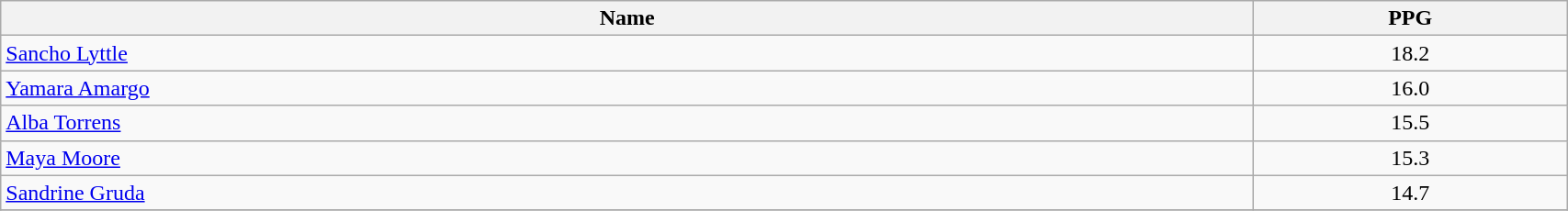<table class=wikitable width="90%">
<tr>
<th width="80%">Name</th>
<th width="20%">PPG</th>
</tr>
<tr>
<td> <a href='#'>Sancho Lyttle</a></td>
<td align=center>18.2</td>
</tr>
<tr>
<td> <a href='#'>Yamara Amargo</a></td>
<td align=center>16.0</td>
</tr>
<tr>
<td> <a href='#'>Alba Torrens</a></td>
<td align=center>15.5</td>
</tr>
<tr>
<td> <a href='#'>Maya Moore</a></td>
<td align=center>15.3</td>
</tr>
<tr>
<td> <a href='#'>Sandrine Gruda</a></td>
<td align=center>14.7</td>
</tr>
<tr>
</tr>
</table>
